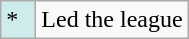<table class="wikitable">
<tr>
<td style="background:#CFECEC; width:1em">*</td>
<td>Led the league</td>
</tr>
</table>
